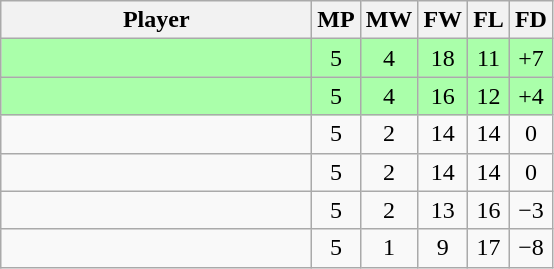<table class="wikitable" style="text-align: center;">
<tr>
<th width=200>Player</th>
<th width=20>MP</th>
<th width=20>MW</th>
<th width=20>FW</th>
<th width=20>FL</th>
<th width=20>FD</th>
</tr>
<tr style="background:#aaffaa;">
<td style="text-align:left;"><strong></strong></td>
<td>5</td>
<td>4</td>
<td>18</td>
<td>11</td>
<td>+7</td>
</tr>
<tr style="background:#aaffaa;">
<td style="text-align:left;"><strong></strong></td>
<td>5</td>
<td>4</td>
<td>16</td>
<td>12</td>
<td>+4</td>
</tr>
<tr>
<td style="text-align:left;"></td>
<td>5</td>
<td>2</td>
<td>14</td>
<td>14</td>
<td>0</td>
</tr>
<tr>
<td style="text-align:left;"></td>
<td>5</td>
<td>2</td>
<td>14</td>
<td>14</td>
<td>0</td>
</tr>
<tr>
<td style="text-align:left;"></td>
<td>5</td>
<td>2</td>
<td>13</td>
<td>16</td>
<td>−3</td>
</tr>
<tr>
<td style="text-align:left;"></td>
<td>5</td>
<td>1</td>
<td>9</td>
<td>17</td>
<td>−8</td>
</tr>
</table>
